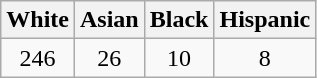<table class="wikitable" style=text-align:center>
<tr>
<th>White</th>
<th>Asian</th>
<th>Black</th>
<th>Hispanic</th>
</tr>
<tr>
<td>246</td>
<td>26</td>
<td>10</td>
<td>8</td>
</tr>
</table>
